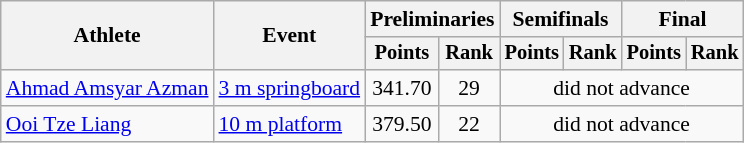<table class=wikitable style="font-size:90%">
<tr>
<th rowspan="2">Athlete</th>
<th rowspan="2">Event</th>
<th colspan="2">Preliminaries</th>
<th colspan="2">Semifinals</th>
<th colspan="2">Final</th>
</tr>
<tr style="font-size:95%">
<th>Points</th>
<th>Rank</th>
<th>Points</th>
<th>Rank</th>
<th>Points</th>
<th>Rank</th>
</tr>
<tr align=center>
<td align=left><a href='#'>Ahmad Amsyar Azman</a></td>
<td align=left><a href='#'>3 m springboard</a></td>
<td>341.70</td>
<td>29</td>
<td colspan="4">did not advance</td>
</tr>
<tr align=center>
<td align=left><a href='#'>Ooi Tze Liang</a></td>
<td align=left><a href='#'>10 m platform</a></td>
<td>379.50</td>
<td>22</td>
<td colspan="4">did not advance</td>
</tr>
</table>
